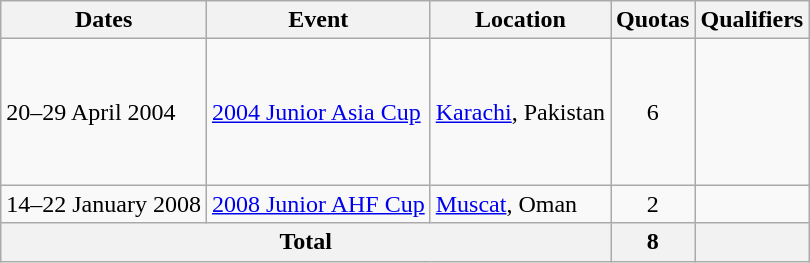<table class="wikitable">
<tr>
<th>Dates</th>
<th>Event</th>
<th>Location</th>
<th>Quotas</th>
<th>Qualifiers</th>
</tr>
<tr>
<td>20–29 April 2004</td>
<td><a href='#'>2004 Junior Asia Cup</a></td>
<td><a href='#'>Karachi</a>, Pakistan</td>
<td align=center>6</td>
<td><br><br><br><br><br></td>
</tr>
<tr>
<td>14–22 January 2008</td>
<td><a href='#'>2008 Junior AHF Cup</a></td>
<td><a href='#'>Muscat</a>, Oman</td>
<td align=center>2</td>
<td><br></td>
</tr>
<tr>
<th colspan=3>Total</th>
<th>8</th>
<th></th>
</tr>
</table>
